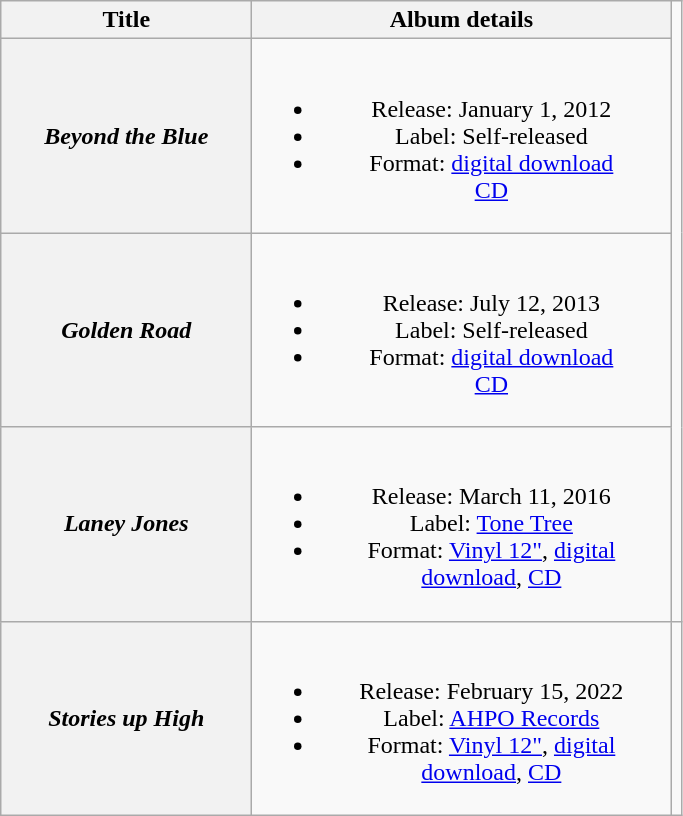<table class="wikitable plainrowheaders" style="text-align:center;">
<tr>
<th scope="col" rowspan="1" style="width:10em;">Title</th>
<th scope="col" rowspan="1" style="width:17em;">Album details</th>
</tr>
<tr>
<th scope="row"><em>Beyond the Blue</em></th>
<td><br><ul><li>Release:  January 1, 2012</li><li>Label: Self-released</li><li>Format: <a href='#'>digital download</a><br><a href='#'>CD</a></li></ul></td>
</tr>
<tr>
<th scope="row"><em>Golden Road</em></th>
<td><br><ul><li>Release:  July 12, 2013</li><li>Label: Self-released</li><li>Format: <a href='#'>digital download</a><br><a href='#'>CD</a></li></ul></td>
</tr>
<tr>
<th scope="row"><em>Laney Jones</em></th>
<td><br><ul><li>Release:  March 11, 2016</li><li>Label: <a href='#'>Tone Tree</a></li><li>Format: <a href='#'>Vinyl 12"</a>, <a href='#'>digital download</a>, <a href='#'>CD</a></li></ul></td>
</tr>
<tr>
<th scope="row"><em>Stories up High</em></th>
<td><br><ul><li>Release:  February 15, 2022</li><li>Label: <a href='#'>AHPO Records</a></li><li>Format: <a href='#'>Vinyl 12"</a>, <a href='#'>digital download</a>, <a href='#'>CD</a></li></ul></td>
<td></td>
</tr>
</table>
